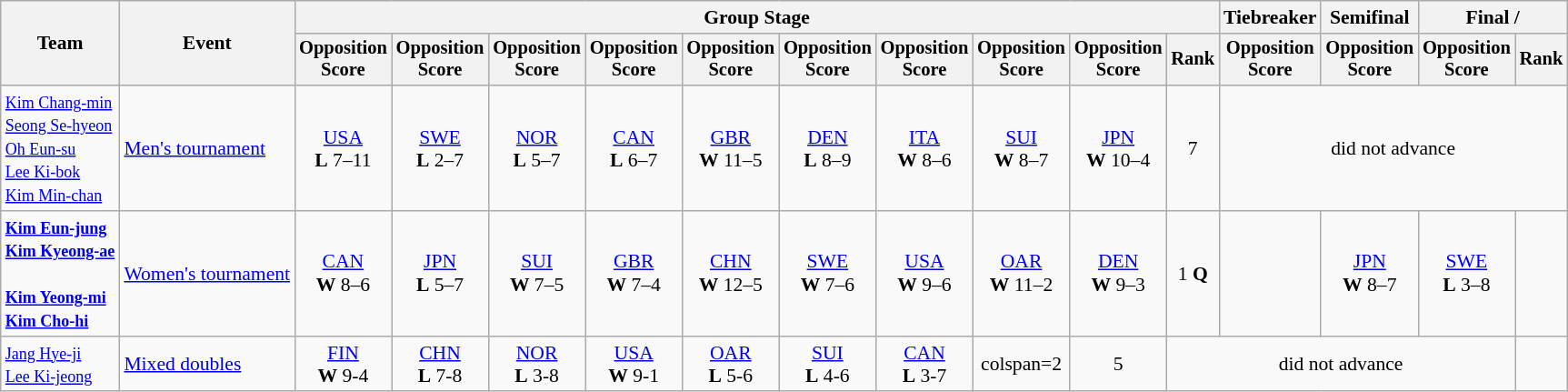<table class="wikitable" style="font-size:90%">
<tr>
<th rowspan=2>Team</th>
<th rowspan=2>Event</th>
<th colspan=10>Group Stage</th>
<th>Tiebreaker</th>
<th>Semifinal</th>
<th colspan=2>Final / </th>
</tr>
<tr style="font-size:95%">
<th>Opposition<br>Score</th>
<th>Opposition<br>Score</th>
<th>Opposition<br>Score</th>
<th>Opposition<br>Score</th>
<th>Opposition<br>Score</th>
<th>Opposition<br>Score</th>
<th>Opposition<br>Score</th>
<th>Opposition<br>Score</th>
<th>Opposition<br>Score</th>
<th>Rank</th>
<th>Opposition<br>Score</th>
<th>Opposition<br>Score</th>
<th>Opposition<br>Score</th>
<th>Rank</th>
</tr>
<tr align=center>
<td align=left><small><a href='#'>Kim Chang-min</a><br><a href='#'>Seong Se-hyeon</a><br><a href='#'>Oh Eun-su</a><br><a href='#'>Lee Ki-bok</a><br><a href='#'>Kim Min-chan</a></small></td>
<td align=left><a href='#'>Men's tournament</a></td>
<td> <a href='#'>USA</a><br><strong>L</strong> 7–11</td>
<td> <a href='#'>SWE</a><br><strong>L</strong> 2–7</td>
<td> <a href='#'>NOR</a><br><strong>L</strong> 5–7</td>
<td> <a href='#'>CAN</a><br> <strong>L</strong> 6–7</td>
<td> <a href='#'>GBR</a><br> <strong>W</strong> 11–5</td>
<td> <a href='#'>DEN</a><br> <strong>L</strong> 8–9</td>
<td> <a href='#'>ITA</a><br><strong>W</strong> 8–6</td>
<td> <a href='#'>SUI</a><br> <strong>W</strong> 8–7</td>
<td> <a href='#'>JPN</a><br> <strong>W</strong> 10–4</td>
<td>7</td>
<td colspan=4>did not advance</td>
</tr>
<tr align=center>
<td align=left><small><strong><a href='#'>Kim Eun-jung</a><br><a href='#'>Kim Kyeong-ae</a><br><br><a href='#'>Kim Yeong-mi</a><br><a href='#'>Kim Cho-hi</a></strong></small></td>
<td align=left><a href='#'>Women's tournament</a></td>
<td> <a href='#'>CAN</a><br><strong>W</strong> 8–6</td>
<td> <a href='#'>JPN</a><br> <strong>L</strong> 5–7</td>
<td> <a href='#'>SUI</a><br> <strong>W</strong> 7–5</td>
<td> <a href='#'>GBR</a><br> <strong>W</strong> 7–4</td>
<td> <a href='#'>CHN</a><br> <strong>W</strong> 12–5</td>
<td> <a href='#'>SWE</a><br> <strong>W</strong> 7–6</td>
<td> <a href='#'>USA</a><br> <strong>W</strong> 9–6</td>
<td> <a href='#'>OAR</a><br> <strong>W</strong> 11–2</td>
<td> <a href='#'>DEN</a><br> <strong>W</strong> 9–3</td>
<td>1 <strong>Q</strong></td>
<td></td>
<td> <a href='#'>JPN</a><br><strong>W</strong> 8–7</td>
<td> <a href='#'>SWE</a><br> <strong>L</strong> 3–8</td>
<td></td>
</tr>
<tr align=center>
<td align=left><small><a href='#'>Jang Hye-ji</a><br><a href='#'>Lee Ki-jeong</a></small></td>
<td align=left><a href='#'>Mixed doubles</a></td>
<td> <a href='#'>FIN</a><br> <strong>W</strong> 9-4</td>
<td> <a href='#'>CHN</a><br> <strong>L</strong> 7-8</td>
<td> <a href='#'>NOR</a><br> <strong>L</strong> 3-8</td>
<td> <a href='#'>USA</a><br> <strong>W</strong> 9-1</td>
<td> <a href='#'>OAR</a><br> <strong>L</strong> 5-6</td>
<td> <a href='#'>SUI</a><br> <strong>L</strong> 4-6</td>
<td> <a href='#'>CAN</a><br> <strong>L</strong> 3-7</td>
<td>colspan=2 </td>
<td>5</td>
<td colspan=4>did not advance</td>
</tr>
</table>
